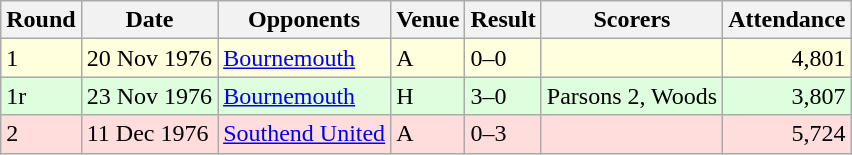<table class="wikitable">
<tr>
<th>Round</th>
<th>Date</th>
<th>Opponents</th>
<th>Venue</th>
<th>Result</th>
<th>Scorers</th>
<th>Attendance</th>
</tr>
<tr bgcolor="#ffffdd">
<td>1</td>
<td>20 Nov 1976</td>
<td><a href='#'>Bournemouth</a></td>
<td>A</td>
<td>0–0</td>
<td></td>
<td align="right">4,801</td>
</tr>
<tr bgcolor="#ddffdd">
<td>1r</td>
<td>23 Nov 1976</td>
<td><a href='#'>Bournemouth</a></td>
<td>H</td>
<td>3–0</td>
<td>Parsons 2, Woods</td>
<td align="right">3,807</td>
</tr>
<tr bgcolor="#ffdddd">
<td>2</td>
<td>11 Dec 1976</td>
<td><a href='#'>Southend United</a></td>
<td>A</td>
<td>0–3</td>
<td></td>
<td align="right">5,724</td>
</tr>
</table>
